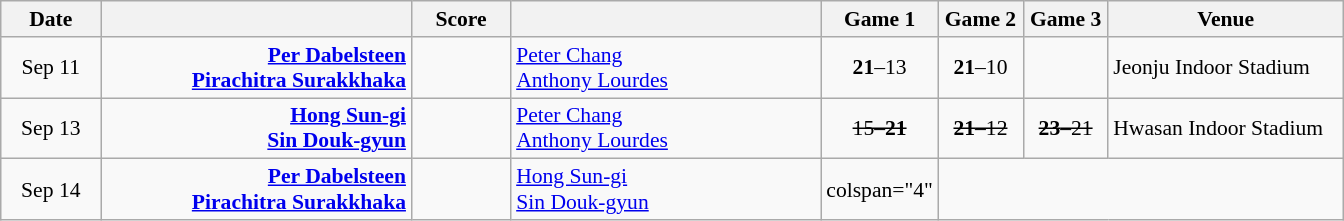<table class="wikitable" style="text-align: center; font-size:90% ">
<tr>
<th width="60">Date</th>
<th align="right" width="200"></th>
<th width="60">Score</th>
<th align="left" width="200"></th>
<th width="50">Game 1</th>
<th width="50">Game 2</th>
<th width="50">Game 3</th>
<th width="150">Venue</th>
</tr>
<tr>
<td>Sep 11</td>
<td align="right"><strong><a href='#'>Per Dabelsteen</a> <br><a href='#'>Pirachitra Surakkhaka</a> </strong></td>
<td align="center"></td>
<td align="left"> <a href='#'>Peter Chang</a><br> <a href='#'>Anthony Lourdes</a></td>
<td><strong>21</strong>–13</td>
<td><strong>21</strong>–10</td>
<td></td>
<td align="left">Jeonju Indoor Stadium</td>
</tr>
<tr>
<td>Sep 13</td>
<td align="right"><strong><a href='#'>Hong Sun-gi</a> <br><a href='#'>Sin Douk-gyun</a> </strong></td>
<td align="center"></td>
<td align="left"> <a href='#'>Peter Chang</a><br> <a href='#'>Anthony Lourdes</a></td>
<td><s>15–<strong>21</strong></s></td>
<td><s><strong>21</strong>–12</s></td>
<td><s><strong>23</strong>–21</s></td>
<td align="left">Hwasan Indoor Stadium</td>
</tr>
<tr>
<td>Sep 14</td>
<td align="right"><strong><a href='#'>Per Dabelsteen</a> <br><a href='#'>Pirachitra Surakkhaka</a> </strong></td>
<td align="center"></td>
<td align="left"> <a href='#'>Hong Sun-gi</a><br> <a href='#'>Sin Douk-gyun</a></td>
<td>colspan="4" </td>
</tr>
</table>
